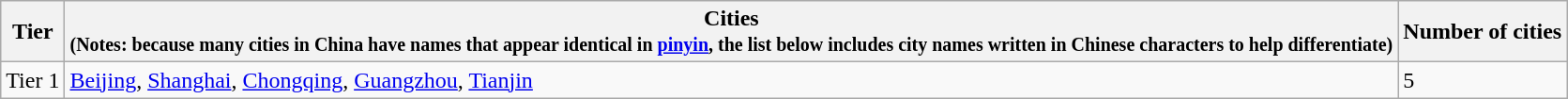<table class="wikitable">
<tr>
<th>Tier</th>
<th>Cities<br><small>(Notes: because many cities in China have names that appear identical in <a href='#'>pinyin</a>, the list below includes city names written in Chinese characters to help differentiate)</small></th>
<th>Number of cities</th>
</tr>
<tr>
<td>Tier 1</td>
<td><a href='#'>Beijing</a>, <a href='#'>Shanghai</a>, <a href='#'>Chongqing</a>, <a href='#'>Guangzhou</a>, <a href='#'>Tianjin</a><br></td>
<td>5</td>
</tr>
</table>
